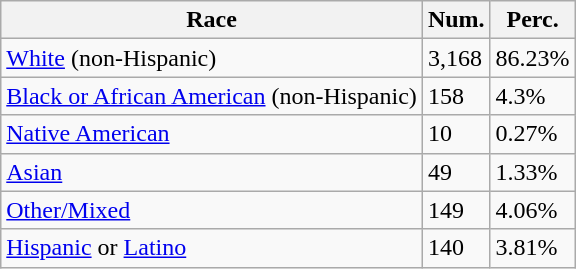<table class="wikitable">
<tr>
<th>Race</th>
<th>Num.</th>
<th>Perc.</th>
</tr>
<tr>
<td><a href='#'>White</a> (non-Hispanic)</td>
<td>3,168</td>
<td>86.23%</td>
</tr>
<tr>
<td><a href='#'>Black or African American</a> (non-Hispanic)</td>
<td>158</td>
<td>4.3%</td>
</tr>
<tr>
<td><a href='#'>Native American</a></td>
<td>10</td>
<td>0.27%</td>
</tr>
<tr>
<td><a href='#'>Asian</a></td>
<td>49</td>
<td>1.33%</td>
</tr>
<tr>
<td><a href='#'>Other/Mixed</a></td>
<td>149</td>
<td>4.06%</td>
</tr>
<tr>
<td><a href='#'>Hispanic</a> or <a href='#'>Latino</a></td>
<td>140</td>
<td>3.81%</td>
</tr>
</table>
